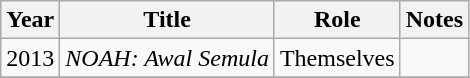<table class="wikitable">
<tr>
<th>Year</th>
<th>Title</th>
<th>Role</th>
<th>Notes</th>
</tr>
<tr>
<td>2013</td>
<td><em>NOAH: Awal Semula</em></td>
<td>Themselves</td>
<td></td>
</tr>
<tr>
</tr>
</table>
